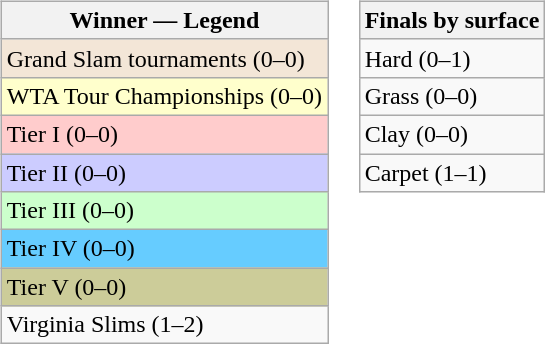<table>
<tr valign=top>
<td><br><table class="wikitable sortable mw-collapsible mw-collapsed">
<tr>
<th>Winner — Legend</th>
</tr>
<tr>
<td style="background:#f3e6d7;">Grand Slam tournaments (0–0)</td>
</tr>
<tr>
<td style="background:#ffc;">WTA Tour Championships (0–0)</td>
</tr>
<tr>
<td bgcolor=#FFCCCC>Tier I (0–0)</td>
</tr>
<tr>
<td bgcolor=#CCCCFF>Tier II (0–0)</td>
</tr>
<tr>
<td bgcolor=#CCFFCC>Tier III (0–0)</td>
</tr>
<tr>
<td bgcolor=#66CCFF>Tier IV (0–0)</td>
</tr>
<tr>
<td bgcolor=#CCCC99>Tier V (0–0)</td>
</tr>
<tr>
<td>Virginia Slims (1–2)</td>
</tr>
</table>
</td>
<td><br><table class="wikitable sortable mw-collapsible mw-collapsed">
<tr>
<th>Finals by surface</th>
</tr>
<tr>
<td>Hard (0–1)</td>
</tr>
<tr>
<td>Grass (0–0)</td>
</tr>
<tr>
<td>Clay (0–0)</td>
</tr>
<tr>
<td>Carpet (1–1)</td>
</tr>
</table>
</td>
</tr>
</table>
